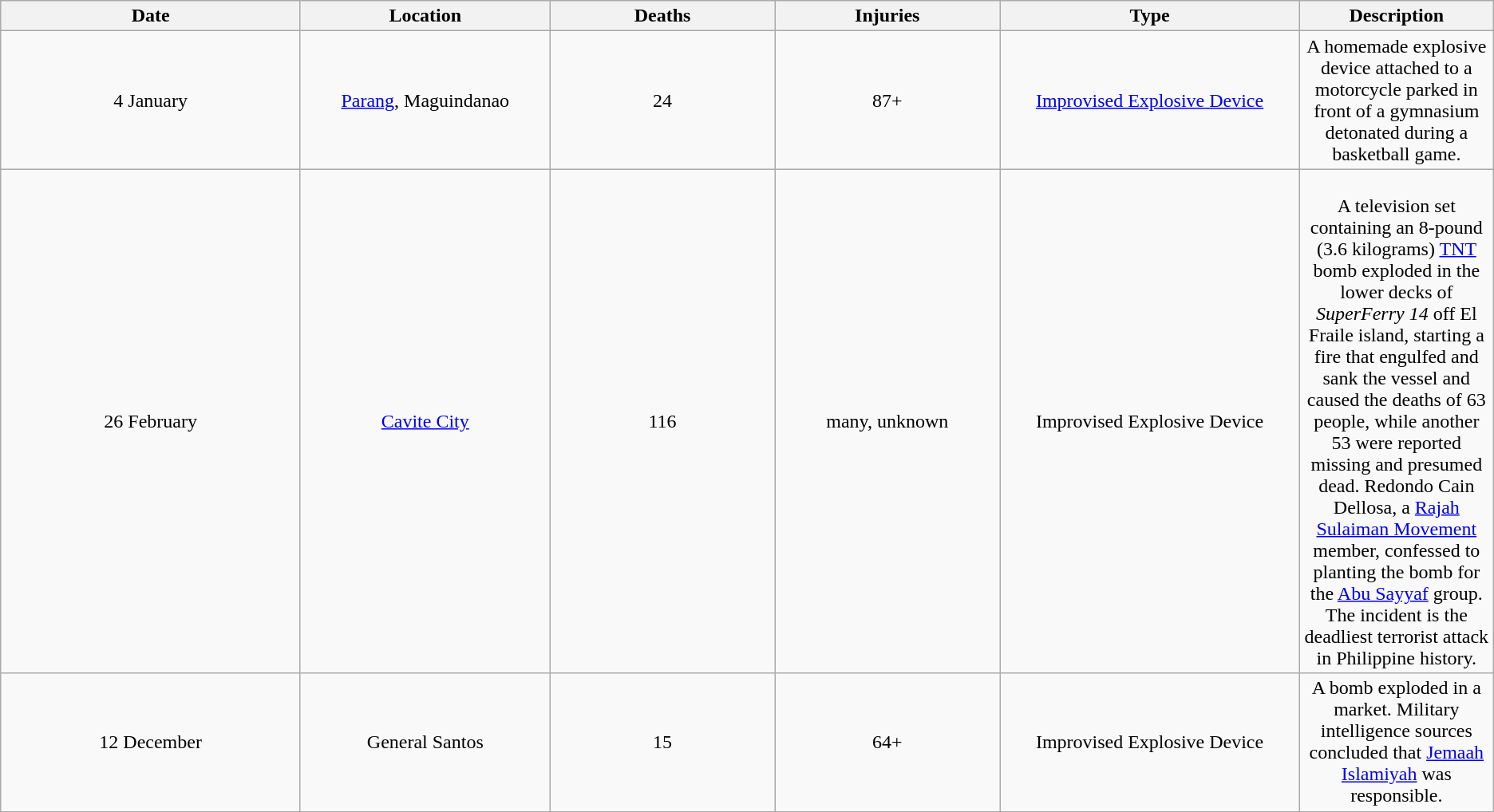<table class="wikitable sortable" style="text-align: center;">
<tr>
<th width="8%">Date</th>
<th width="6%">Location</th>
<th width="6%">Deaths</th>
<th width="6%">Injuries</th>
<th width="8%">Type</th>
<th width="4%">Description</th>
</tr>
<tr>
<td>4 January</td>
<td><a href='#'>Parang</a>, Maguindanao</td>
<td>24</td>
<td>87+</td>
<td><a href='#'>Improvised Explosive Device</a></td>
<td>A homemade explosive device attached to a motorcycle parked in front of a gymnasium detonated during a basketball game.</td>
</tr>
<tr>
<td>26 February</td>
<td><a href='#'>Cavite City</a></td>
<td>116</td>
<td>many, unknown</td>
<td>Improvised Explosive Device</td>
<td><br>A television set containing an 8-pound (3.6 kilograms) <a href='#'>TNT</a> bomb exploded in the lower decks of <em>SuperFerry 14</em> off El Fraile island, starting a fire that engulfed and sank the vessel and caused the deaths of 63 people, while another 53 were reported missing and presumed dead. Redondo Cain Dellosa, a <a href='#'>Rajah Sulaiman Movement</a> member, confessed to planting the bomb for the <a href='#'>Abu Sayyaf</a> group. The incident is the deadliest terrorist attack in Philippine history.</td>
</tr>
<tr>
<td>12 December</td>
<td>General Santos</td>
<td>15</td>
<td>64+</td>
<td>Improvised Explosive Device</td>
<td>A bomb exploded in a market. Military intelligence sources concluded that <a href='#'>Jemaah Islamiyah</a> was responsible.</td>
</tr>
<tr>
</tr>
</table>
